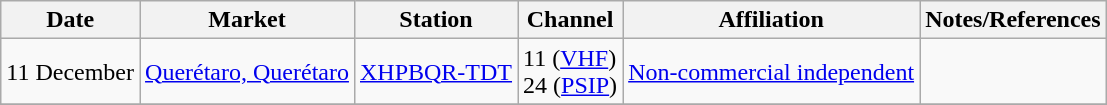<table class="wikitable">
<tr>
<th>Date</th>
<th>Market</th>
<th>Station</th>
<th>Channel</th>
<th>Affiliation</th>
<th>Notes/References</th>
</tr>
<tr>
<td>11 December</td>
<td><a href='#'>Querétaro, Querétaro</a></td>
<td><a href='#'>XHPBQR-TDT</a></td>
<td>11 (<a href='#'>VHF</a>) <br>24 (<a href='#'>PSIP</a>)</td>
<td><a href='#'>Non-commercial independent</a></td>
<td></td>
</tr>
<tr>
</tr>
</table>
